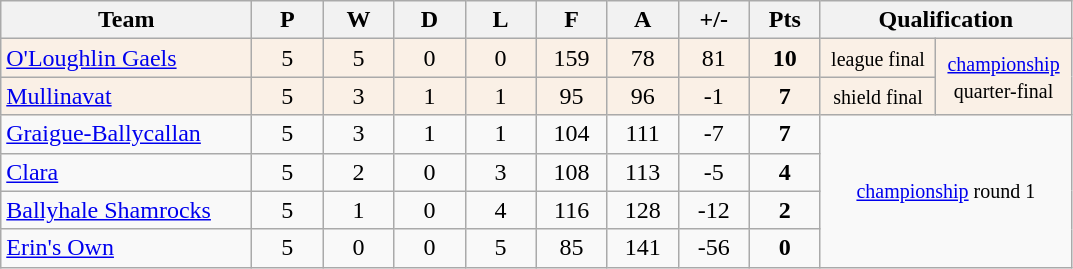<table class=wikitable style="text-align: center;">
<tr>
<th style="width: 160px;">Team</th>
<th style="width: 40px;">P</th>
<th style="width: 40px;">W</th>
<th style="width: 40px;">D</th>
<th style="width: 40px;">L</th>
<th style="width: 40px;">F</th>
<th style="width: 40px;">A</th>
<th style="width: 40px;">+/-</th>
<th style="width: 40px;">Pts</th>
<th style="width: 160px;" colspan="2">Qualification</th>
</tr>
<tr style="background:Linen;">
<td style="text-align:left;"> <a href='#'>O'Loughlin Gaels</a></td>
<td>5</td>
<td>5</td>
<td>0</td>
<td>0</td>
<td>159</td>
<td>78</td>
<td>81</td>
<td><strong>10</strong></td>
<td><small>league final</small></td>
<td rowspan="2"><small><a href='#'>championship</a><br>quarter-final</small></td>
</tr>
<tr style="background:Linen;">
<td style="text-align:left;"> <a href='#'>Mullinavat</a></td>
<td>5</td>
<td>3</td>
<td>1</td>
<td>1</td>
<td>95</td>
<td>96</td>
<td>-1</td>
<td><strong>7</strong></td>
<td><small>shield final</small></td>
</tr>
<tr>
<td style="text-align:left;"> <a href='#'>Graigue-Ballycallan</a></td>
<td>5</td>
<td>3</td>
<td>1</td>
<td>1</td>
<td>104</td>
<td>111</td>
<td>-7</td>
<td><strong>7</strong></td>
<td rowspan="4" colspan="2"><small><a href='#'>championship</a> round 1</small></td>
</tr>
<tr>
<td style="text-align:left;"> <a href='#'>Clara</a></td>
<td>5</td>
<td>2</td>
<td>0</td>
<td>3</td>
<td>108</td>
<td>113</td>
<td>-5</td>
<td><strong>4</strong></td>
</tr>
<tr>
<td style="text-align:left;"> <a href='#'>Ballyhale Shamrocks</a></td>
<td>5</td>
<td>1</td>
<td>0</td>
<td>4</td>
<td>116</td>
<td>128</td>
<td>-12</td>
<td><strong>2</strong></td>
</tr>
<tr>
<td style="text-align:left;"> <a href='#'>Erin's Own</a></td>
<td>5</td>
<td>0</td>
<td>0</td>
<td>5</td>
<td>85</td>
<td>141</td>
<td>-56</td>
<td><strong>0</strong></td>
</tr>
</table>
